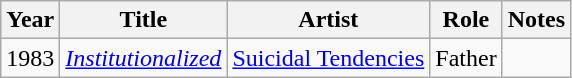<table class="wikitable">
<tr>
<th>Year</th>
<th>Title</th>
<th>Artist</th>
<th>Role</th>
<th>Notes</th>
</tr>
<tr>
<td>1983</td>
<td><em><a href='#'>Institutionalized</a></em></td>
<td><a href='#'>Suicidal Tendencies</a></td>
<td>Father</td>
<td></td>
</tr>
</table>
